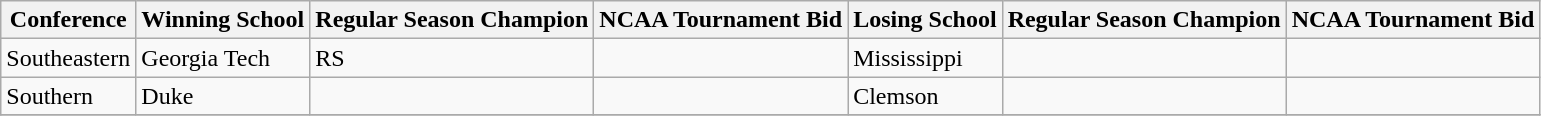<table class="wikitable">
<tr>
<th>Conference</th>
<th>Winning School</th>
<th>Regular Season Champion</th>
<th>NCAA Tournament Bid</th>
<th>Losing School</th>
<th>Regular Season Champion</th>
<th>NCAA Tournament Bid</th>
</tr>
<tr>
<td>Southeastern</td>
<td>Georgia Tech</td>
<td>RS</td>
<td></td>
<td>Mississippi</td>
<td></td>
<td></td>
</tr>
<tr>
<td>Southern</td>
<td>Duke</td>
<td></td>
<td></td>
<td>Clemson</td>
<td></td>
<td></td>
</tr>
<tr>
</tr>
</table>
